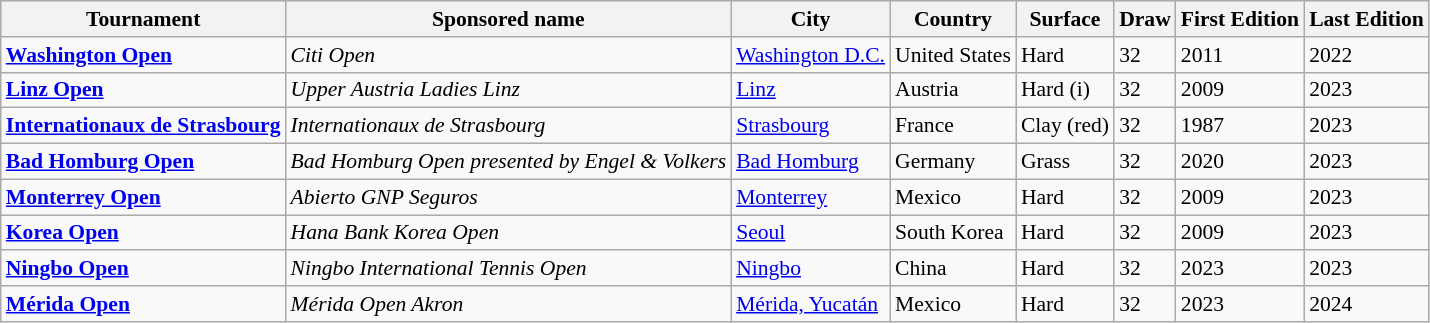<table class="wikitable sortable" style="font-size:90%">
<tr style="background:#efefef;">
<th>Tournament</th>
<th>Sponsored name</th>
<th>City</th>
<th>Country</th>
<th>Surface</th>
<th>Draw</th>
<th>First Edition</th>
<th>Last Edition</th>
</tr>
<tr>
<td><strong><a href='#'>Washington Open</a></strong></td>
<td><em>Citi Open</em></td>
<td><a href='#'>Washington D.C.</a></td>
<td> United States</td>
<td>Hard</td>
<td>32</td>
<td>2011</td>
<td>2022</td>
</tr>
<tr>
<td><strong><a href='#'>Linz Open</a></strong></td>
<td><em>Upper Austria Ladies Linz</em></td>
<td><a href='#'>Linz</a></td>
<td> Austria</td>
<td>Hard (i)</td>
<td>32</td>
<td>2009</td>
<td>2023</td>
</tr>
<tr>
<td><strong><a href='#'>Internationaux de Strasbourg</a></strong></td>
<td><em>Internationaux de Strasbourg</em></td>
<td><a href='#'>Strasbourg</a></td>
<td> France</td>
<td>Clay (red)</td>
<td>32</td>
<td>1987</td>
<td>2023</td>
</tr>
<tr>
<td><strong><a href='#'>Bad Homburg Open</a></strong></td>
<td><em>Bad Homburg Open presented by Engel & Volkers</em></td>
<td><a href='#'>Bad Homburg</a></td>
<td> Germany</td>
<td>Grass</td>
<td>32</td>
<td>2020</td>
<td>2023</td>
</tr>
<tr>
<td><strong><a href='#'>Monterrey Open</a></strong></td>
<td><em>Abierto GNP Seguros</em></td>
<td><a href='#'>Monterrey</a></td>
<td> Mexico</td>
<td>Hard</td>
<td>32</td>
<td>2009</td>
<td>2023</td>
</tr>
<tr>
<td><strong><a href='#'>Korea Open</a></strong></td>
<td><em>Hana Bank Korea Open</em></td>
<td><a href='#'>Seoul</a></td>
<td> South Korea</td>
<td>Hard</td>
<td>32</td>
<td>2009</td>
<td>2023</td>
</tr>
<tr>
<td><strong><a href='#'>Ningbo Open</a></strong></td>
<td><em>Ningbo International Tennis Open</em></td>
<td><a href='#'>Ningbo</a></td>
<td> China</td>
<td>Hard</td>
<td>32</td>
<td>2023</td>
<td>2023</td>
</tr>
<tr>
<td><strong><a href='#'>Mérida Open</a></strong></td>
<td><em>Mérida Open Akron</em></td>
<td><a href='#'>Mérida, Yucatán</a></td>
<td>  Mexico</td>
<td>Hard</td>
<td>32</td>
<td>2023</td>
<td>2024</td>
</tr>
</table>
